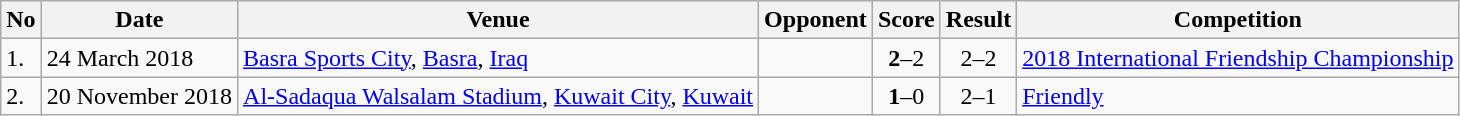<table class="wikitable" style="font-size:100%;">
<tr>
<th>No</th>
<th>Date</th>
<th>Venue</th>
<th>Opponent</th>
<th>Score</th>
<th>Result</th>
<th>Competition</th>
</tr>
<tr>
<td>1.</td>
<td>24 March 2018</td>
<td><a href='#'>Basra Sports City</a>, <a href='#'>Basra</a>, <a href='#'>Iraq</a></td>
<td></td>
<td align=center><strong>2</strong>–2</td>
<td align=center>2–2</td>
<td><a href='#'>2018 International Friendship Championship</a></td>
</tr>
<tr>
<td>2.</td>
<td>20 November 2018</td>
<td><a href='#'>Al-Sadaqua Walsalam Stadium</a>, <a href='#'>Kuwait City</a>, <a href='#'>Kuwait</a></td>
<td></td>
<td align=center><strong>1</strong>–0</td>
<td align=center>2–1</td>
<td><a href='#'>Friendly</a></td>
</tr>
</table>
